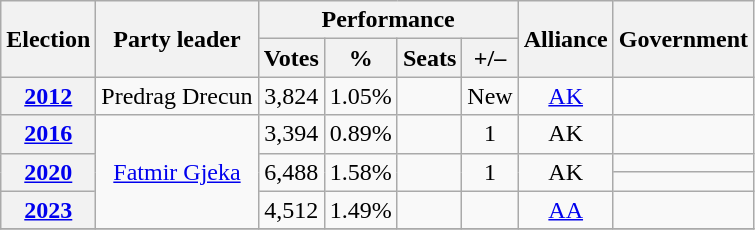<table class=wikitable style="text-align:center">
<tr>
<th rowspan="2"><strong>Election</strong></th>
<th rowspan="2">Party leader</th>
<th colspan="4" scope="col">Performance</th>
<th rowspan="2">Alliance</th>
<th rowspan="2">Government</th>
</tr>
<tr>
<th>Votes</th>
<th>%</th>
<th>Seats</th>
<th>+/–</th>
</tr>
<tr>
<th><a href='#'>2012</a></th>
<td>Predrag Drecun</td>
<td>3,824</td>
<td>1.05%</td>
<td></td>
<td>New</td>
<td><a href='#'>AK</a></td>
<td></td>
</tr>
<tr>
<th><a href='#'>2016</a></th>
<td rowspan=4><a href='#'>Fatmir Gjeka</a></td>
<td>3,394</td>
<td>0.89%</td>
<td></td>
<td> 1</td>
<td>AK</td>
<td></td>
</tr>
<tr>
<th rowspan="2"><a href='#'>2020</a></th>
<td rowspan="2">6,488</td>
<td rowspan="2">1.58%</td>
<td rowspan="2"></td>
<td rowspan="2"> 1</td>
<td rowspan="2">AK</td>
<td> </td>
</tr>
<tr>
<td> </td>
</tr>
<tr>
<th><a href='#'>2023</a></th>
<td>4,512</td>
<td>1.49%</td>
<td></td>
<td></td>
<td><a href='#'>AA</a></td>
<td></td>
</tr>
<tr>
</tr>
</table>
